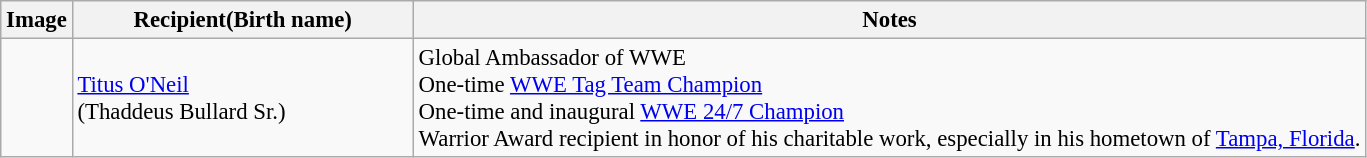<table class="wikitable" style="font-size: 95%">
<tr>
<th class="unsortable">Image</th>
<th style="width:25%;">Recipient(Birth name)</th>
<th class="unsortable">Notes</th>
</tr>
<tr>
<td></td>
<td><a href='#'>Titus O'Neil</a><br>(Thaddeus Bullard Sr.)</td>
<td>Global Ambassador of WWE<br>One-time <a href='#'>WWE Tag Team Champion</a><br>One-time and inaugural <a href='#'>WWE 24/7 Champion</a><br>Warrior Award recipient in honor of his charitable work, especially in his hometown of <a href='#'>Tampa, Florida</a>.</td>
</tr>
</table>
